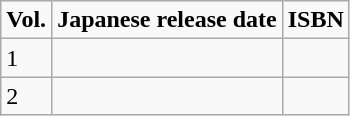<table class="wikitable">
<tr>
<td><strong>Vol.</strong></td>
<td><strong>Japanese release date</strong></td>
<td><strong>ISBN</strong></td>
</tr>
<tr>
<td>1</td>
<td></td>
<td></td>
</tr>
<tr>
<td>2</td>
<td></td>
<td></td>
</tr>
</table>
